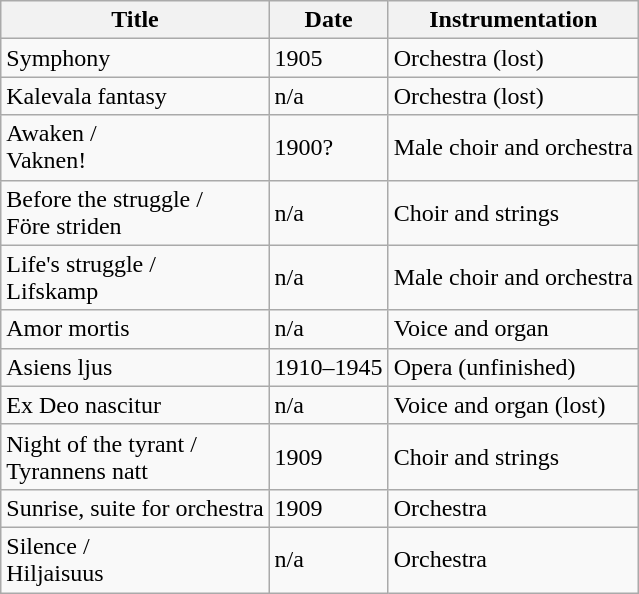<table class="wikitable">
<tr>
<th>Title</th>
<th>Date</th>
<th>Instrumentation</th>
</tr>
<tr>
<td>Symphony</td>
<td>1905</td>
<td>Orchestra (lost)</td>
</tr>
<tr>
<td>Kalevala fantasy</td>
<td>n/a</td>
<td>Orchestra (lost)</td>
</tr>
<tr>
<td>Awaken /<br> Vaknen!</td>
<td>1900?</td>
<td>Male choir and orchestra</td>
</tr>
<tr>
<td>Before the struggle /<br> Före striden</td>
<td>n/a</td>
<td>Choir and strings</td>
</tr>
<tr>
<td>Life's struggle /<br> Lifskamp</td>
<td>n/a</td>
<td>Male choir and orchestra</td>
</tr>
<tr>
<td>Amor mortis</td>
<td>n/a</td>
<td>Voice and organ</td>
</tr>
<tr>
<td>Asiens ljus</td>
<td>1910–1945</td>
<td>Opera (unfinished)</td>
</tr>
<tr>
<td>Ex Deo nascitur</td>
<td>n/a</td>
<td>Voice and organ (lost)</td>
</tr>
<tr>
<td>Night of the tyrant /<br>Tyrannens natt</td>
<td>1909</td>
<td>Choir and strings</td>
</tr>
<tr>
<td>Sunrise, suite for orchestra</td>
<td>1909</td>
<td>Orchestra</td>
</tr>
<tr>
<td>Silence /<br> Hiljaisuus</td>
<td>n/a</td>
<td>Orchestra</td>
</tr>
</table>
